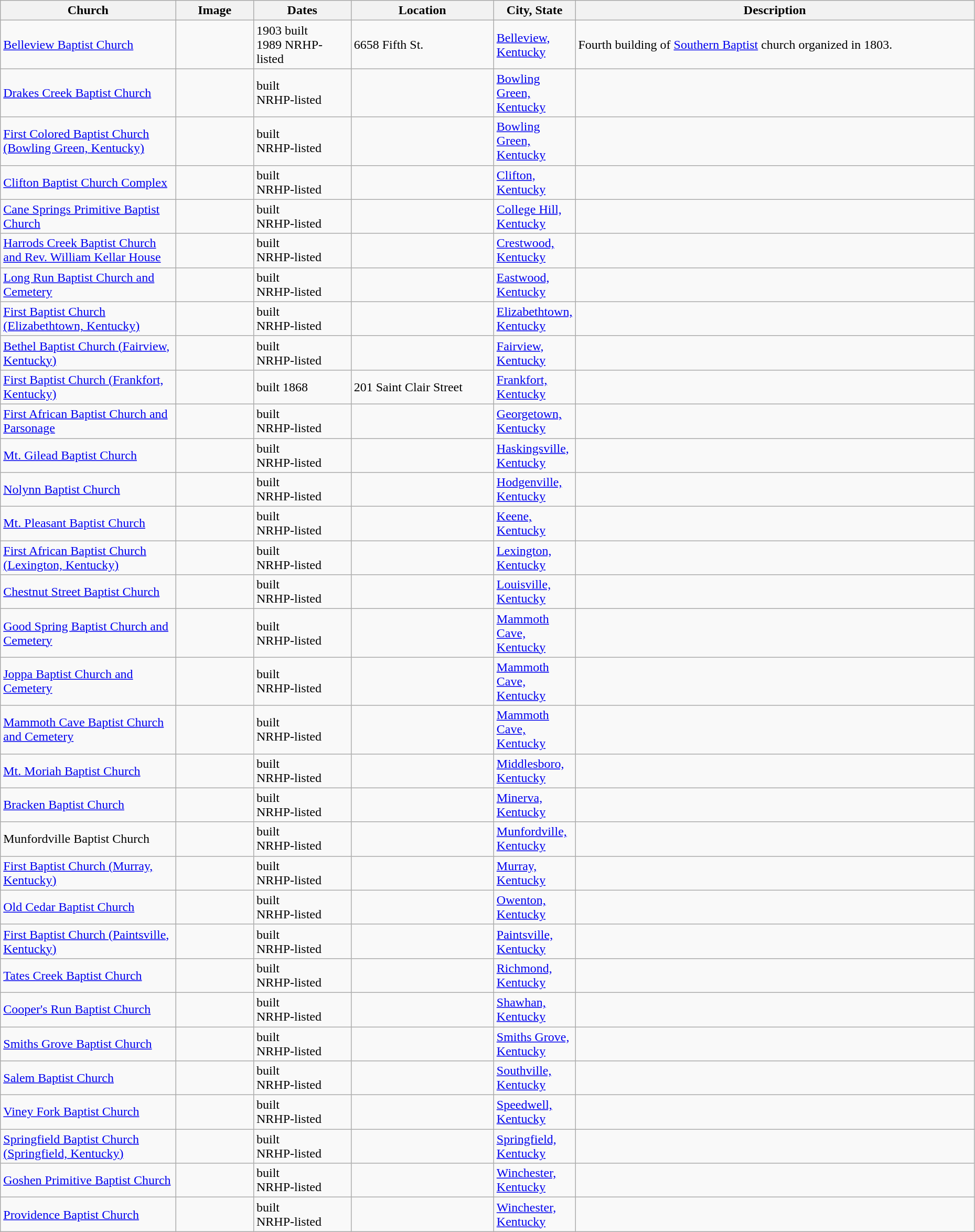<table class="wikitable sortable" style="width:98%">
<tr>
<th width = 18%><strong>Church</strong></th>
<th width = 8% class="unsortable"><strong>Image</strong></th>
<th width = 10%><strong>Dates</strong></th>
<th><strong>Location</strong></th>
<th width = 8%><strong>City, State</strong></th>
<th class="unsortable"><strong>Description</strong></th>
</tr>
<tr ->
<td><a href='#'>Belleview Baptist Church</a></td>
<td></td>
<td>1903 built<br>1989 NRHP-listed</td>
<td>6658 Fifth St.<br><small></small></td>
<td><a href='#'>Belleview, Kentucky</a></td>
<td>Fourth building of <a href='#'>Southern Baptist</a> church organized in 1803.</td>
</tr>
<tr ->
<td><a href='#'>Drakes Creek Baptist Church</a></td>
<td></td>
<td>built<br> NRHP-listed</td>
<td></td>
<td><a href='#'>Bowling Green, Kentucky</a></td>
<td></td>
</tr>
<tr ->
<td><a href='#'>First Colored Baptist Church (Bowling Green, Kentucky)</a></td>
<td></td>
<td>built<br> NRHP-listed</td>
<td></td>
<td><a href='#'>Bowling Green, Kentucky</a></td>
<td></td>
</tr>
<tr ->
<td><a href='#'>Clifton Baptist Church Complex</a></td>
<td></td>
<td>built<br> NRHP-listed</td>
<td></td>
<td><a href='#'>Clifton, Kentucky</a></td>
<td></td>
</tr>
<tr ->
<td><a href='#'>Cane Springs Primitive Baptist Church</a></td>
<td></td>
<td>built<br> NRHP-listed</td>
<td></td>
<td><a href='#'>College Hill, Kentucky</a></td>
<td></td>
</tr>
<tr ->
<td><a href='#'>Harrods Creek Baptist Church and Rev. William Kellar House</a></td>
<td></td>
<td>built<br> NRHP-listed</td>
<td></td>
<td><a href='#'>Crestwood, Kentucky</a></td>
<td></td>
</tr>
<tr ->
<td><a href='#'>Long Run Baptist Church and Cemetery</a></td>
<td></td>
<td>built<br> NRHP-listed</td>
<td></td>
<td><a href='#'>Eastwood, Kentucky</a></td>
<td></td>
</tr>
<tr ->
<td><a href='#'>First Baptist Church (Elizabethtown, Kentucky)</a></td>
<td></td>
<td>built<br> NRHP-listed</td>
<td></td>
<td><a href='#'>Elizabethtown, Kentucky</a></td>
<td></td>
</tr>
<tr ->
<td><a href='#'>Bethel Baptist Church (Fairview, Kentucky)</a></td>
<td></td>
<td>built<br> NRHP-listed</td>
<td></td>
<td><a href='#'>Fairview, Kentucky</a></td>
<td></td>
</tr>
<tr ->
<td><a href='#'>First Baptist Church (Frankfort, Kentucky)</a></td>
<td></td>
<td>built 1868</td>
<td>201 Saint Clair Street<br><small></small></td>
<td><a href='#'>Frankfort, Kentucky</a></td>
<td></td>
</tr>
<tr ->
<td><a href='#'>First African Baptist Church and Parsonage</a></td>
<td></td>
<td>built <br> NRHP-listed</td>
<td></td>
<td><a href='#'>Georgetown, Kentucky</a></td>
<td></td>
</tr>
<tr ->
<td><a href='#'>Mt. Gilead Baptist Church</a></td>
<td></td>
<td>built<br> NRHP-listed</td>
<td></td>
<td><a href='#'>Haskingsville, Kentucky</a></td>
<td></td>
</tr>
<tr ->
<td><a href='#'>Nolynn Baptist Church</a></td>
<td></td>
<td>built<br> NRHP-listed</td>
<td></td>
<td><a href='#'>Hodgenville, Kentucky</a></td>
<td></td>
</tr>
<tr ->
<td><a href='#'>Mt. Pleasant Baptist Church</a></td>
<td></td>
<td>built<br> NRHP-listed</td>
<td></td>
<td><a href='#'>Keene, Kentucky</a></td>
<td></td>
</tr>
<tr ->
<td><a href='#'>First African Baptist Church (Lexington, Kentucky)</a></td>
<td></td>
<td>built<br> NRHP-listed</td>
<td></td>
<td><a href='#'>Lexington, Kentucky</a></td>
<td></td>
</tr>
<tr ->
<td><a href='#'>Chestnut Street Baptist Church</a></td>
<td></td>
<td>built<br> NRHP-listed</td>
<td></td>
<td><a href='#'>Louisville, Kentucky</a></td>
<td></td>
</tr>
<tr ->
<td><a href='#'>Good Spring Baptist Church and Cemetery</a></td>
<td></td>
<td>built<br> NRHP-listed</td>
<td></td>
<td><a href='#'>Mammoth Cave, Kentucky</a></td>
<td></td>
</tr>
<tr ->
<td><a href='#'>Joppa Baptist Church and Cemetery</a></td>
<td></td>
<td>built<br> NRHP-listed</td>
<td></td>
<td><a href='#'>Mammoth Cave, Kentucky</a></td>
<td></td>
</tr>
<tr ->
<td><a href='#'>Mammoth Cave Baptist Church and Cemetery</a></td>
<td></td>
<td>built<br> NRHP-listed</td>
<td></td>
<td><a href='#'>Mammoth Cave, Kentucky</a></td>
<td></td>
</tr>
<tr ->
<td><a href='#'>Mt. Moriah Baptist Church</a></td>
<td></td>
<td>built<br> NRHP-listed</td>
<td></td>
<td><a href='#'>Middlesboro, Kentucky</a></td>
<td></td>
</tr>
<tr ->
<td><a href='#'>Bracken Baptist Church</a></td>
<td></td>
<td>built<br> NRHP-listed</td>
<td></td>
<td><a href='#'>Minerva, Kentucky</a></td>
<td></td>
</tr>
<tr ->
<td>Munfordville Baptist Church</td>
<td></td>
<td>built<br> NRHP-listed</td>
<td></td>
<td><a href='#'>Munfordville, Kentucky</a></td>
<td></td>
</tr>
<tr ->
<td><a href='#'>First Baptist Church (Murray, Kentucky)</a></td>
<td></td>
<td>built<br> NRHP-listed</td>
<td></td>
<td><a href='#'>Murray, Kentucky</a></td>
<td></td>
</tr>
<tr ->
<td><a href='#'>Old Cedar Baptist Church</a></td>
<td></td>
<td>built<br> NRHP-listed</td>
<td></td>
<td><a href='#'>Owenton, Kentucky</a></td>
<td></td>
</tr>
<tr ->
<td><a href='#'>First Baptist Church (Paintsville, Kentucky)</a></td>
<td></td>
<td>built<br> NRHP-listed</td>
<td></td>
<td><a href='#'>Paintsville, Kentucky</a></td>
<td></td>
</tr>
<tr ->
<td><a href='#'>Tates Creek Baptist Church</a></td>
<td></td>
<td>built<br> NRHP-listed</td>
<td></td>
<td><a href='#'>Richmond, Kentucky</a></td>
<td></td>
</tr>
<tr ->
<td><a href='#'>Cooper's Run Baptist Church</a></td>
<td></td>
<td>built<br> NRHP-listed</td>
<td></td>
<td><a href='#'>Shawhan, Kentucky</a></td>
<td></td>
</tr>
<tr ->
<td><a href='#'>Smiths Grove Baptist Church</a></td>
<td></td>
<td>built<br> NRHP-listed</td>
<td></td>
<td><a href='#'>Smiths Grove, Kentucky</a></td>
<td></td>
</tr>
<tr ->
<td><a href='#'>Salem Baptist Church</a></td>
<td></td>
<td>built<br> NRHP-listed</td>
<td></td>
<td><a href='#'>Southville, Kentucky</a></td>
<td></td>
</tr>
<tr ->
<td><a href='#'>Viney Fork Baptist Church</a></td>
<td></td>
<td>built<br> NRHP-listed</td>
<td></td>
<td><a href='#'>Speedwell, Kentucky</a></td>
<td></td>
</tr>
<tr ->
<td><a href='#'>Springfield Baptist Church (Springfield, Kentucky)</a></td>
<td></td>
<td>built<br> NRHP-listed</td>
<td></td>
<td><a href='#'>Springfield, Kentucky</a></td>
<td></td>
</tr>
<tr ->
<td><a href='#'>Goshen Primitive Baptist Church</a></td>
<td></td>
<td>built<br> NRHP-listed</td>
<td></td>
<td><a href='#'>Winchester, Kentucky</a></td>
<td></td>
</tr>
<tr ->
<td><a href='#'>Providence Baptist Church</a></td>
<td></td>
<td>built<br> NRHP-listed</td>
<td></td>
<td><a href='#'>Winchester, Kentucky</a></td>
<td></td>
</tr>
</table>
